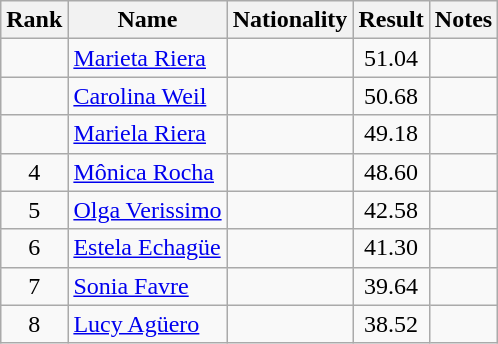<table class="wikitable sortable" style="text-align:center">
<tr>
<th>Rank</th>
<th>Name</th>
<th>Nationality</th>
<th>Result</th>
<th>Notes</th>
</tr>
<tr>
<td></td>
<td align=left><a href='#'>Marieta Riera</a></td>
<td align=left></td>
<td>51.04</td>
<td></td>
</tr>
<tr>
<td></td>
<td align=left><a href='#'>Carolina Weil</a></td>
<td align=left></td>
<td>50.68</td>
<td></td>
</tr>
<tr>
<td></td>
<td align=left><a href='#'>Mariela Riera</a></td>
<td align=left></td>
<td>49.18</td>
<td></td>
</tr>
<tr>
<td>4</td>
<td align=left><a href='#'>Mônica Rocha</a></td>
<td align=left></td>
<td>48.60</td>
<td></td>
</tr>
<tr>
<td>5</td>
<td align=left><a href='#'>Olga Verissimo</a></td>
<td align=left></td>
<td>42.58</td>
<td></td>
</tr>
<tr>
<td>6</td>
<td align=left><a href='#'>Estela Echagüe</a></td>
<td align=left></td>
<td>41.30</td>
<td></td>
</tr>
<tr>
<td>7</td>
<td align=left><a href='#'>Sonia Favre</a></td>
<td align=left></td>
<td>39.64</td>
<td></td>
</tr>
<tr>
<td>8</td>
<td align=left><a href='#'>Lucy Agüero</a></td>
<td align=left></td>
<td>38.52</td>
<td></td>
</tr>
</table>
